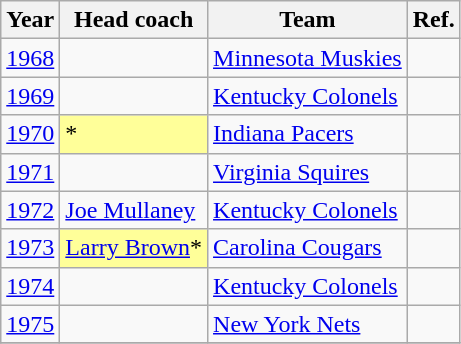<table class="wikitable sortable">
<tr>
<th>Year</th>
<th>Head coach</th>
<th>Team</th>
<th class="unsortable">Ref.</th>
</tr>
<tr>
<td><a href='#'>1968</a></td>
<td></td>
<td><a href='#'>Minnesota Muskies</a></td>
<td align="center"></td>
</tr>
<tr>
<td><a href='#'>1969</a></td>
<td></td>
<td><a href='#'>Kentucky Colonels</a></td>
<td align="center"></td>
</tr>
<tr>
<td><a href='#'>1970</a></td>
<td bgcolor="#FFFF99">*</td>
<td><a href='#'>Indiana Pacers</a></td>
<td align="center"></td>
</tr>
<tr>
<td><a href='#'>1971</a></td>
<td></td>
<td><a href='#'>Virginia Squires</a></td>
<td align="center"></td>
</tr>
<tr>
<td><a href='#'>1972</a></td>
<td><a href='#'>Joe Mullaney</a></td>
<td><a href='#'>Kentucky Colonels</a></td>
<td align="center"></td>
</tr>
<tr>
<td><a href='#'>1973</a></td>
<td bgcolor="#FFFF99"><a href='#'>Larry Brown</a>*</td>
<td><a href='#'>Carolina Cougars</a></td>
<td align="center"></td>
</tr>
<tr>
<td><a href='#'>1974</a></td>
<td></td>
<td><a href='#'>Kentucky Colonels</a></td>
<td align="center"></td>
</tr>
<tr>
<td><a href='#'>1975</a></td>
<td></td>
<td><a href='#'>New York Nets</a></td>
<td align="center"></td>
</tr>
<tr>
</tr>
</table>
